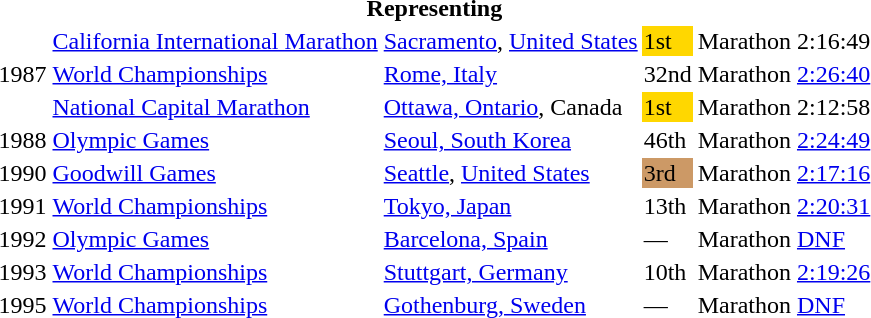<table>
<tr>
<th colspan="6">Representing </th>
</tr>
<tr>
<td rowspan=3>1987</td>
<td><a href='#'>California International Marathon</a></td>
<td><a href='#'>Sacramento</a>, <a href='#'>United States</a></td>
<td bgcolor="gold">1st</td>
<td>Marathon</td>
<td>2:16:49</td>
</tr>
<tr>
<td><a href='#'>World Championships</a></td>
<td><a href='#'>Rome, Italy</a></td>
<td>32nd</td>
<td>Marathon</td>
<td><a href='#'>2:26:40</a></td>
</tr>
<tr>
<td><a href='#'>National Capital Marathon</a></td>
<td><a href='#'>Ottawa, Ontario</a>, Canada</td>
<td bgcolor="gold">1st</td>
<td>Marathon</td>
<td>2:12:58</td>
</tr>
<tr>
<td>1988</td>
<td><a href='#'>Olympic Games</a></td>
<td><a href='#'>Seoul, South Korea</a></td>
<td>46th</td>
<td>Marathon</td>
<td><a href='#'>2:24:49</a></td>
</tr>
<tr>
<td>1990</td>
<td><a href='#'>Goodwill Games</a></td>
<td><a href='#'>Seattle</a>, <a href='#'>United States</a></td>
<td bgcolor="cc9966">3rd</td>
<td>Marathon</td>
<td><a href='#'>2:17:16</a></td>
</tr>
<tr>
<td>1991</td>
<td><a href='#'>World Championships</a></td>
<td><a href='#'>Tokyo, Japan</a></td>
<td>13th</td>
<td>Marathon</td>
<td><a href='#'>2:20:31</a></td>
</tr>
<tr>
<td>1992</td>
<td><a href='#'>Olympic Games</a></td>
<td><a href='#'>Barcelona, Spain</a></td>
<td>—</td>
<td>Marathon</td>
<td><a href='#'>DNF</a></td>
</tr>
<tr>
<td>1993</td>
<td><a href='#'>World Championships</a></td>
<td><a href='#'>Stuttgart, Germany</a></td>
<td>10th</td>
<td>Marathon</td>
<td><a href='#'>2:19:26</a></td>
</tr>
<tr>
<td>1995</td>
<td><a href='#'>World Championships</a></td>
<td><a href='#'>Gothenburg, Sweden</a></td>
<td>—</td>
<td>Marathon</td>
<td><a href='#'>DNF</a></td>
</tr>
</table>
